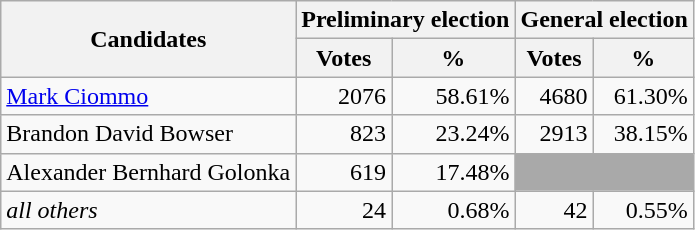<table class=wikitable>
<tr>
<th colspan=1 rowspan=2><strong>Candidates</strong></th>
<th colspan=2><strong>Preliminary election</strong></th>
<th colspan=2><strong>General election</strong></th>
</tr>
<tr>
<th>Votes</th>
<th>%</th>
<th>Votes</th>
<th>%</th>
</tr>
<tr>
<td><a href='#'>Mark Ciommo</a></td>
<td align="right">2076</td>
<td align="right">58.61%</td>
<td align="right">4680</td>
<td align="right">61.30%</td>
</tr>
<tr>
<td>Brandon David Bowser</td>
<td align="right">823</td>
<td align="right">23.24%</td>
<td align="right">2913</td>
<td align="right">38.15%</td>
</tr>
<tr>
<td>Alexander Bernhard Golonka</td>
<td align="right">619</td>
<td align="right">17.48%</td>
<td colspan=2 bgcolor=darkgray> </td>
</tr>
<tr>
<td><em>all others</em></td>
<td align="right">24</td>
<td align="right">0.68%</td>
<td align="right">42</td>
<td align="right">0.55%</td>
</tr>
</table>
